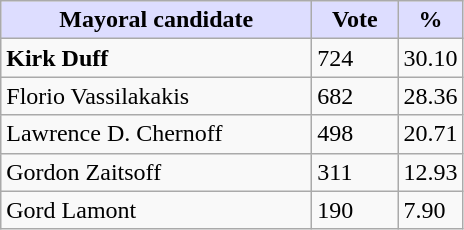<table class="wikitable">
<tr>
<th style="background:#ddf;" width="200px">Mayoral candidate</th>
<th style="background:#ddf;" width="50px">Vote</th>
<th style="background:#ddf;" width="30px">%</th>
</tr>
<tr>
<td><strong>Kirk Duff</strong></td>
<td>724</td>
<td>30.10</td>
</tr>
<tr>
<td>Florio Vassilakakis</td>
<td>682</td>
<td>28.36</td>
</tr>
<tr>
<td>Lawrence D. Chernoff</td>
<td>498</td>
<td>20.71</td>
</tr>
<tr>
<td>Gordon Zaitsoff</td>
<td>311</td>
<td>12.93</td>
</tr>
<tr>
<td>Gord Lamont</td>
<td>190</td>
<td>7.90</td>
</tr>
</table>
